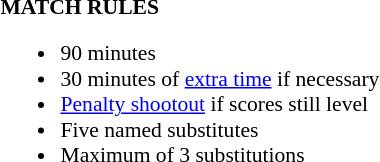<table width=100% style="font-size: 90%">
<tr>
<td width=50% valign=top><br><strong>MATCH RULES</strong><ul><li>90 minutes</li><li>30 minutes of <a href='#'>extra time</a> if necessary</li><li><a href='#'>Penalty shootout</a> if scores still level</li><li>Five named substitutes</li><li>Maximum of 3 substitutions</li></ul></td>
</tr>
</table>
